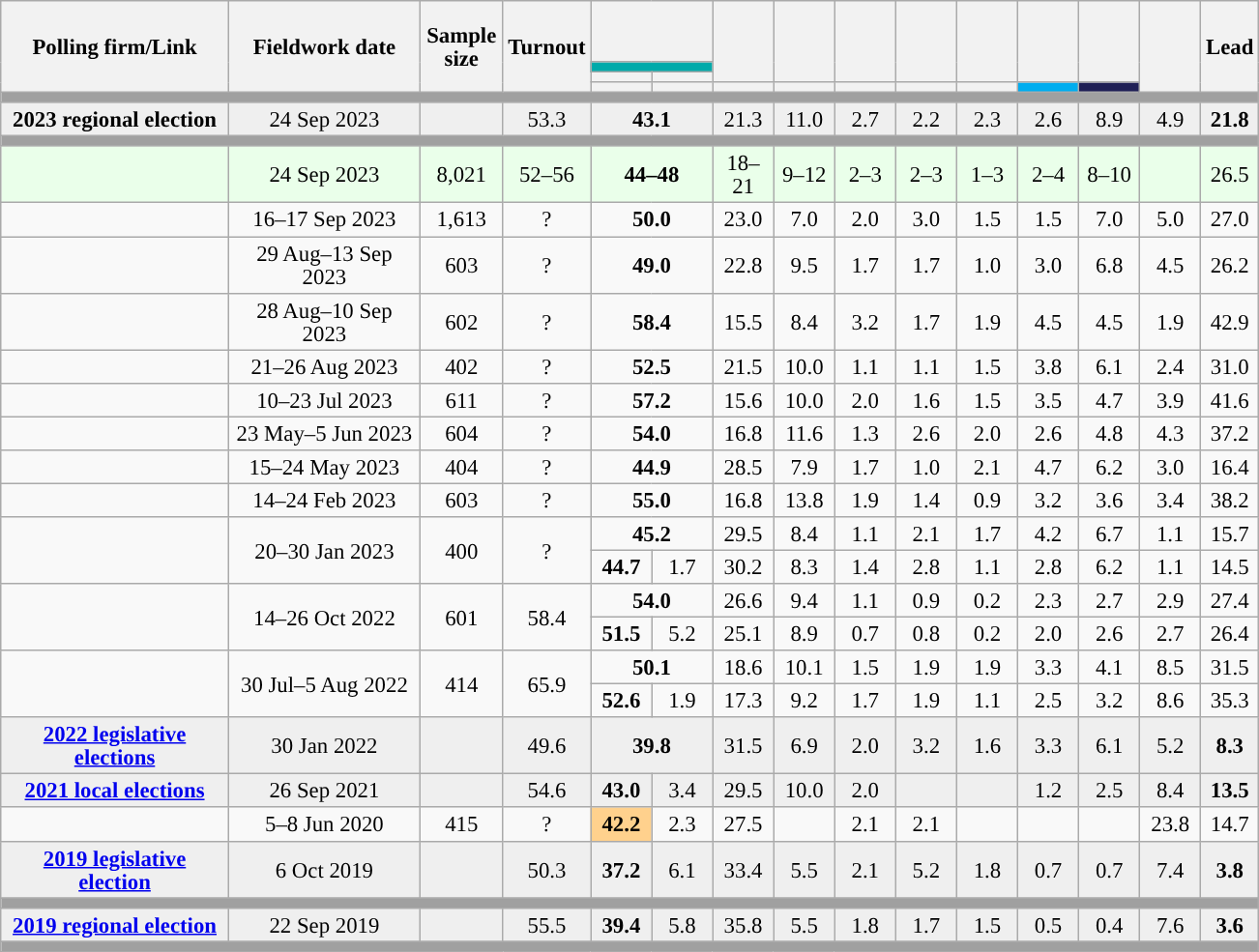<table class="wikitable collapsible sortable" style="text-align:center; font-size:95%; line-height:16px;">
<tr style="height:42px;">
<th style="width:150px;" rowspan="4">Polling firm/Link</th>
<th style="width:125px;" rowspan="4">Fieldwork date</th>
<th class="unsortable" style="width:50px;" rowspan="4">Sample size</th>
<th class="unsortable" style="width:45px;" rowspan="4">Turnout</th>
<th class="unsortable" style="width:35px;" colspan="2"></th>
<th class="unsortable" style="width:35px;" rowspan="3"></th>
<th class="unsortable" style="width:35px;" rowspan="3"></th>
<th class="unsortable" style="width:35px;" rowspan="3"></th>
<th class="unsortable" style="width:35px;" rowspan="3"></th>
<th class="unsortable" style="width:35px;" rowspan="3"></th>
<th class="unsortable" style="width:35px;" rowspan="3"></th>
<th class="unsortable" style="width:35px;" rowspan="3"></th>
<th class="unsortable" style="width:35px;" rowspan="4"></th>
<th class="unsortable" style="width:30px;" rowspan="4">Lead</th>
</tr>
<tr>
<th class="unsortable" style="background:#00aaaa ;" colspan="2"></th>
</tr>
<tr>
<th class="unsortable" style="width:35px;"></th>
<th class="unsortable" style="width:35px;"></th>
</tr>
<tr>
<th class="unsortable" style="color:inherit;background:"></th>
<th class="unsortable" style="color:inherit;background:"></th>
<th class="unsortable" style="color:inherit;background:"></th>
<th class="unsortable" style="color:inherit;background:"></th>
<th class="unsortable" style="color:inherit;background:"></th>
<th class="unsortable" style="color:inherit;background:"></th>
<th class="sortable" style="background:"></th>
<th class="sortable" style="background:#00ADEF;"></th>
<th class="sortable" style="background:#202056;"></th>
</tr>
<tr>
<td colspan="15" style="background:#A0A0A0"></td>
</tr>
<tr style="background:#EFEFEF">
<td><strong>2023 regional election</strong></td>
<td>24 Sep 2023</td>
<td></td>
<td>53.3</td>
<td colspan="2" ><strong>43.1</strong><br></td>
<td>21.3<br></td>
<td>11.0<br></td>
<td>2.7<br></td>
<td>2.2<br></td>
<td>2.3<br></td>
<td>2.6<br></td>
<td>8.9<br></td>
<td>4.9<br></td>
<td style="background:"><strong>21.8</strong></td>
</tr>
<tr>
<td colspan="15" style="background:#A0A0A0"></td>
</tr>
<tr style="background:#EAFFEA">
<td></td>
<td>24 Sep 2023</td>
<td>8,021</td>
<td>52–56</td>
<td colspan="2" ><strong>44–48</strong><br></td>
<td>18–21<br></td>
<td>9–12<br></td>
<td>2–3<br></td>
<td>2–3<br></td>
<td>1–3<br></td>
<td>2–4<br></td>
<td>8–10<br></td>
<td></td>
<td style="background:">26.5</td>
</tr>
<tr>
<td></td>
<td data-sort-value="2017-03-16">16–17 Sep 2023</td>
<td>1,613</td>
<td>?</td>
<td colspan="2" ><strong>50.0</strong><br></td>
<td>23.0<br></td>
<td>7.0<br></td>
<td>2.0<br></td>
<td>3.0<br></td>
<td>1.5<br></td>
<td>1.5<br></td>
<td>7.0<br></td>
<td>5.0<br></td>
<td style="background:">27.0</td>
</tr>
<tr>
<td></td>
<td data-sort-value="2017-03-16">29 Aug–13 Sep 2023</td>
<td>603</td>
<td>?</td>
<td colspan="2" ><strong>49.0</strong><br></td>
<td>22.8<br></td>
<td>9.5<br></td>
<td>1.7<br></td>
<td>1.7<br></td>
<td>1.0<br></td>
<td>3.0<br></td>
<td>6.8<br></td>
<td>4.5<br></td>
<td style="background:">26.2</td>
</tr>
<tr>
<td></td>
<td data-sort-value="2017-03-16">28 Aug–10 Sep 2023</td>
<td>602</td>
<td>?</td>
<td colspan="2" ><strong>58.4</strong><br></td>
<td>15.5<br></td>
<td>8.4<br></td>
<td>3.2<br></td>
<td>1.7<br></td>
<td>1.9<br></td>
<td>4.5<br></td>
<td>4.5<br></td>
<td>1.9<br></td>
<td style="background:">42.9</td>
</tr>
<tr>
<td></td>
<td data-sort-value="2017-03-16">21–26 Aug 2023</td>
<td>402</td>
<td>?</td>
<td colspan="2" ><strong>52.5</strong><br></td>
<td>21.5<br></td>
<td>10.0<br></td>
<td>1.1<br></td>
<td>1.1<br></td>
<td>1.5<br></td>
<td>3.8<br></td>
<td>6.1<br></td>
<td>2.4<br></td>
<td style="background:">31.0</td>
</tr>
<tr>
<td></td>
<td data-sort-value="2017-03-16">10–23 Jul 2023</td>
<td>611</td>
<td>?</td>
<td colspan="2" ><strong>57.2</strong><br></td>
<td>15.6<br></td>
<td>10.0<br></td>
<td>2.0<br></td>
<td>1.6<br></td>
<td>1.5<br></td>
<td>3.5<br></td>
<td>4.7<br></td>
<td>3.9<br></td>
<td style="background:">41.6</td>
</tr>
<tr>
<td></td>
<td data-sort-value="2017-03-16">23 May–5 Jun 2023</td>
<td>604</td>
<td>?</td>
<td colspan="2" ><strong>54.0</strong><br></td>
<td>16.8<br></td>
<td>11.6<br></td>
<td>1.3<br></td>
<td>2.6<br></td>
<td>2.0<br></td>
<td>2.6<br></td>
<td>4.8<br></td>
<td>4.3<br></td>
<td style="background:">37.2</td>
</tr>
<tr>
<td></td>
<td data-sort-value="2017-03-16">15–24 May 2023</td>
<td>404</td>
<td>?</td>
<td colspan="2" ><strong>44.9</strong><br></td>
<td>28.5<br></td>
<td>7.9<br></td>
<td>1.7<br></td>
<td>1.0<br></td>
<td>2.1<br></td>
<td>4.7<br></td>
<td>6.2<br></td>
<td>3.0<br></td>
<td style="background:">16.4</td>
</tr>
<tr>
<td></td>
<td data-sort-value="2017-03-16">14–24 Feb 2023</td>
<td>603</td>
<td>?</td>
<td colspan="2" ><strong>55.0</strong><br></td>
<td>16.8<br></td>
<td>13.8<br></td>
<td>1.9<br></td>
<td>1.4<br></td>
<td>0.9<br></td>
<td>3.2<br></td>
<td>3.6<br></td>
<td>3.4<br></td>
<td style="background:">38.2</td>
</tr>
<tr>
<td rowspan="2"></td>
<td rowspan="2" data-sort-value="2017-03-16">20–30 Jan 2023</td>
<td rowspan="2">400</td>
<td rowspan="2">?</td>
<td colspan="2" ><strong>45.2</strong></td>
<td>29.5</td>
<td>8.4</td>
<td>1.1</td>
<td>2.1</td>
<td>1.7</td>
<td>4.2</td>
<td>6.7</td>
<td>1.1</td>
<td style="background:">15.7</td>
</tr>
<tr>
<td><strong>44.7</strong></td>
<td>1.7</td>
<td>30.2</td>
<td>8.3</td>
<td>1.4</td>
<td>2.8</td>
<td>1.1</td>
<td>2.8</td>
<td>6.2</td>
<td>1.1</td>
<td style="background:">14.5</td>
</tr>
<tr>
<td rowspan="2"></td>
<td rowspan="2" data-sort-value="2017-03-16">14–26 Oct 2022</td>
<td rowspan="2">601</td>
<td rowspan="2">58.4</td>
<td colspan="2" ><strong>54.0</strong></td>
<td>26.6</td>
<td>9.4</td>
<td>1.1</td>
<td>0.9</td>
<td>0.2</td>
<td>2.3</td>
<td>2.7</td>
<td>2.9</td>
<td style="background:">27.4</td>
</tr>
<tr>
<td><strong>51.5</strong></td>
<td>5.2</td>
<td>25.1</td>
<td>8.9</td>
<td>0.7</td>
<td>0.8</td>
<td>0.2</td>
<td>2.0</td>
<td>2.6</td>
<td>2.7</td>
<td style="background:">26.4</td>
</tr>
<tr>
<td rowspan="2"></td>
<td rowspan="2" data-sort-value="2017-03-16">30 Jul–5 Aug 2022</td>
<td rowspan="2">414</td>
<td rowspan="2">65.9</td>
<td colspan="2" ><strong>50.1</strong></td>
<td>18.6</td>
<td>10.1</td>
<td>1.5</td>
<td>1.9</td>
<td>1.9</td>
<td>3.3</td>
<td>4.1</td>
<td>8.5</td>
<td style="background:">31.5</td>
</tr>
<tr>
<td><strong>52.6</strong></td>
<td>1.9</td>
<td>17.3</td>
<td>9.2</td>
<td>1.7</td>
<td>1.9</td>
<td>1.1</td>
<td>2.5</td>
<td>3.2</td>
<td>8.6</td>
<td style="background:">35.3</td>
</tr>
<tr style="background:#EFEFEF;">
<td><strong><a href='#'>2022 legislative elections</a></strong></td>
<td data-sort-value="2022-01-30">30 Jan 2022</td>
<td></td>
<td>49.6</td>
<td colspan="2" ><strong>39.8</strong><br></td>
<td>31.5<br></td>
<td>6.9<br></td>
<td>2.0<br></td>
<td>3.2<br></td>
<td>1.6<br></td>
<td>3.3<br></td>
<td>6.1<br></td>
<td>5.2<br></td>
<td style="background:"><strong>8.3</strong></td>
</tr>
<tr style="background:#EFEFEF;">
<td><strong><a href='#'>2021 local elections</a></strong></td>
<td data-sort-value="2021-09-26">26 Sep 2021</td>
<td></td>
<td>54.6</td>
<td><strong>43.0</strong><br></td>
<td>3.4<br></td>
<td>29.5<br></td>
<td>10.0<br></td>
<td>2.0<br></td>
<td></td>
<td></td>
<td>1.2<br></td>
<td>2.5<br></td>
<td>8.4<br></td>
<td style="background:"><strong>13.5</strong></td>
</tr>
<tr>
<td></td>
<td data-sort-value="2017-03-16">5–8 Jun 2020</td>
<td>415</td>
<td>?</td>
<td style="background:#FFD18D"><strong>42.2</strong></td>
<td>2.3</td>
<td>27.5</td>
<td></td>
<td>2.1</td>
<td>2.1</td>
<td></td>
<td></td>
<td></td>
<td>23.8</td>
<td style="background:">14.7</td>
</tr>
<tr style="background:#EFEFEF;">
<td><strong><a href='#'>2019 legislative election</a></strong></td>
<td data-sort-value="2019-10-06">6 Oct 2019</td>
<td></td>
<td>50.3</td>
<td><strong>37.2</strong><br></td>
<td>6.1<br></td>
<td>33.4<br></td>
<td>5.5<br></td>
<td>2.1<br></td>
<td>5.2<br></td>
<td>1.8<br></td>
<td>0.7<br></td>
<td>0.7<br></td>
<td>7.4<br></td>
<td style="background:"><strong>3.8</strong></td>
</tr>
<tr>
<td colspan="17" style="background:#A0A0A0"></td>
</tr>
<tr style="background:#EFEFEF;">
<td><strong><a href='#'>2019 regional election</a></strong></td>
<td data-sort-value="2015-03-29">22 Sep 2019</td>
<td></td>
<td>55.5</td>
<td><strong>39.4</strong><br></td>
<td>5.8<br></td>
<td>35.8<br></td>
<td>5.5<br></td>
<td>1.8<br></td>
<td>1.7<br></td>
<td>1.5<br></td>
<td>0.5<br></td>
<td>0.4<br></td>
<td>7.6<br></td>
<td style="background:"><strong>3.6</strong></td>
</tr>
<tr>
<td colspan="17" style="background:#A0A0A0"></td>
</tr>
</table>
